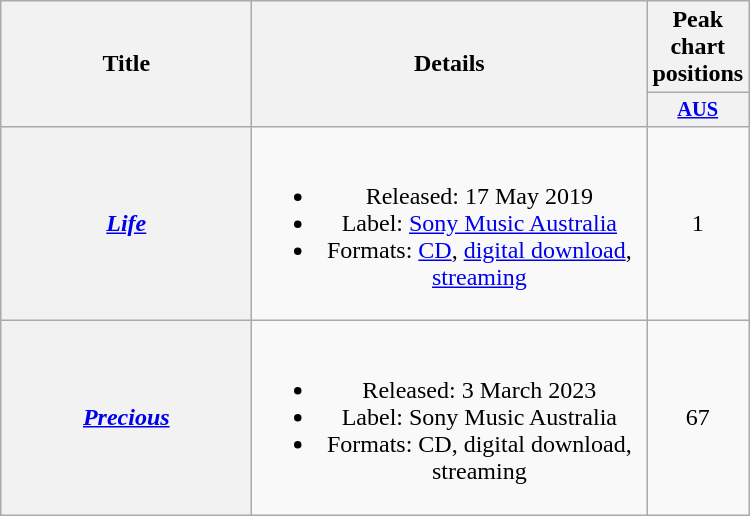<table class="wikitable plainrowheaders" style="text-align:center;">
<tr>
<th scope="col" style="width:10em;" rowspan="2">Title</th>
<th scope="col" style="width:16em;" rowspan="2">Details</th>
<th scope="col" colspan="1">Peak chart positions</th>
</tr>
<tr>
<th scope="col" style="width:3em;font-size:85%;"><a href='#'>AUS</a><br></th>
</tr>
<tr>
<th scope="row"><em><a href='#'>Life</a></em></th>
<td><br><ul><li>Released: 17 May 2019</li><li>Label: <a href='#'>Sony Music Australia</a></li><li>Formats: <a href='#'>CD</a>, <a href='#'>digital download</a>, <a href='#'>streaming</a></li></ul></td>
<td>1</td>
</tr>
<tr>
<th scope="row"><em><a href='#'>Precious</a></em></th>
<td><br><ul><li>Released: 3 March 2023</li><li>Label: Sony Music Australia</li><li>Formats: CD, digital download, streaming</li></ul></td>
<td>67</td>
</tr>
</table>
